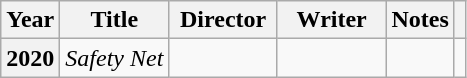<table class="wikitable plainrowheaders sortable">
<tr>
<th scope="col">Year</th>
<th scope="col">Title</th>
<th scope="col" width=65>Director</th>
<th scope="col" width=65>Writer</th>
<th scope="col" class="unsortable">Notes</th>
<th scope="col" class="unsortable"></th>
</tr>
<tr>
<th scope="row">2020</th>
<td><em>Safety Net</em></td>
<td></td>
<td></td>
<td></td>
<td></td>
</tr>
</table>
